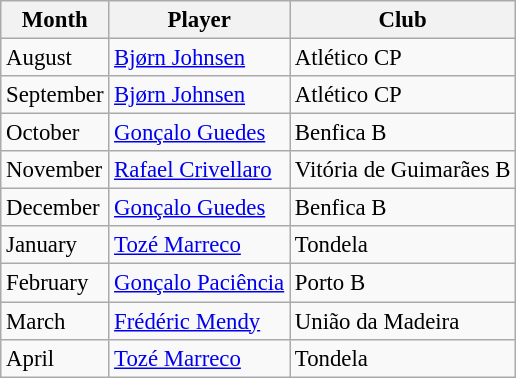<table class="wikitable" style="font-size:95%">
<tr>
<th>Month</th>
<th>Player</th>
<th>Club</th>
</tr>
<tr>
<td>August</td>
<td> <a href='#'>Bjørn Johnsen</a></td>
<td>Atlético CP</td>
</tr>
<tr>
<td>September</td>
<td> <a href='#'>Bjørn Johnsen</a></td>
<td>Atlético CP</td>
</tr>
<tr>
<td>October</td>
<td> <a href='#'>Gonçalo Guedes</a></td>
<td>Benfica B</td>
</tr>
<tr>
<td>November</td>
<td> <a href='#'>Rafael Crivellaro</a></td>
<td>Vitória de Guimarães B</td>
</tr>
<tr>
<td>December</td>
<td> <a href='#'>Gonçalo Guedes</a></td>
<td>Benfica B</td>
</tr>
<tr>
<td>January</td>
<td> <a href='#'>Tozé Marreco</a></td>
<td>Tondela</td>
</tr>
<tr>
<td>February</td>
<td> <a href='#'>Gonçalo Paciência</a></td>
<td>Porto B</td>
</tr>
<tr>
<td>March</td>
<td> <a href='#'>Frédéric Mendy</a></td>
<td>União da Madeira</td>
</tr>
<tr>
<td>April</td>
<td> <a href='#'>Tozé Marreco</a></td>
<td>Tondela</td>
</tr>
</table>
